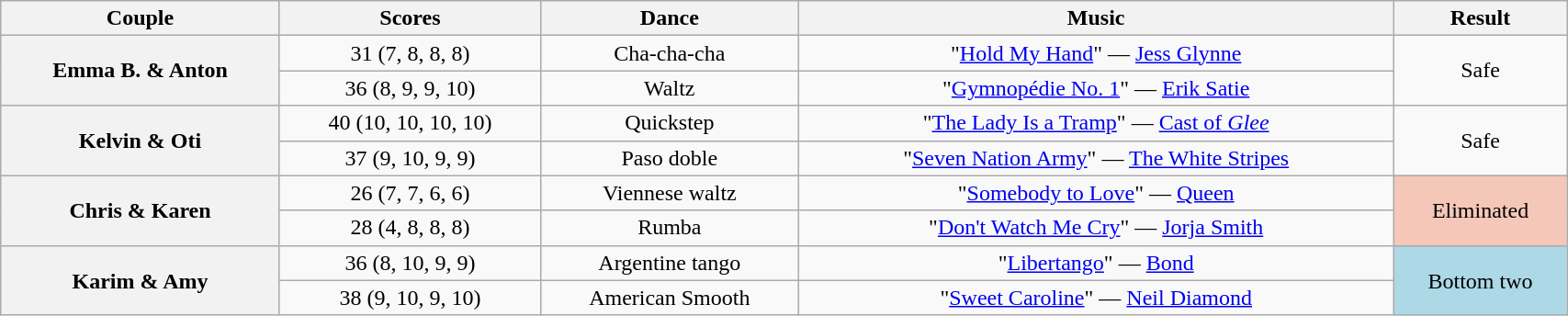<table class="wikitable sortable" style="text-align:center; width: 90%">
<tr>
<th scope="col">Couple</th>
<th scope="col">Scores</th>
<th scope="col" class="unsortable">Dance</th>
<th scope="col" class="unsortable">Music</th>
<th scope="col" class="unsortable">Result</th>
</tr>
<tr>
<th scope="row" rowspan=2>Emma B. & Anton</th>
<td>31 (7, 8, 8, 8)</td>
<td>Cha-cha-cha</td>
<td>"<a href='#'>Hold My Hand</a>" — <a href='#'>Jess Glynne</a></td>
<td rowspan=2>Safe</td>
</tr>
<tr>
<td>36 (8, 9, 9, 10)</td>
<td>Waltz</td>
<td>"<a href='#'>Gymnopédie No. 1</a>" — <a href='#'>Erik Satie</a></td>
</tr>
<tr>
<th scope="row" rowspan=2>Kelvin & Oti</th>
<td>40 (10, 10, 10, 10)</td>
<td>Quickstep</td>
<td>"<a href='#'>The Lady Is a Tramp</a>" — <a href='#'>Cast of <em>Glee</em></a></td>
<td rowspan=2>Safe</td>
</tr>
<tr>
<td>37 (9, 10, 9, 9)</td>
<td>Paso doble</td>
<td>"<a href='#'>Seven Nation Army</a>" — <a href='#'>The White Stripes</a></td>
</tr>
<tr>
<th scope="row" rowspan=2>Chris & Karen</th>
<td>26 (7, 7, 6, 6)</td>
<td>Viennese waltz</td>
<td>"<a href='#'>Somebody to Love</a>" — <a href='#'>Queen</a></td>
<td rowspan=2 bgcolor="f4c7b8">Eliminated</td>
</tr>
<tr>
<td>28 (4, 8, 8, 8)</td>
<td>Rumba</td>
<td>"<a href='#'>Don't Watch Me Cry</a>" — <a href='#'>Jorja Smith</a></td>
</tr>
<tr>
<th scope="row" rowspan=2>Karim & Amy</th>
<td>36 (8, 10, 9, 9)</td>
<td>Argentine tango</td>
<td>"<a href='#'>Libertango</a>" — <a href='#'>Bond</a></td>
<td rowspan=2 bgcolor="lightblue">Bottom two</td>
</tr>
<tr>
<td>38 (9, 10, 9, 10)</td>
<td>American Smooth</td>
<td>"<a href='#'>Sweet Caroline</a>" — <a href='#'>Neil Diamond</a></td>
</tr>
</table>
